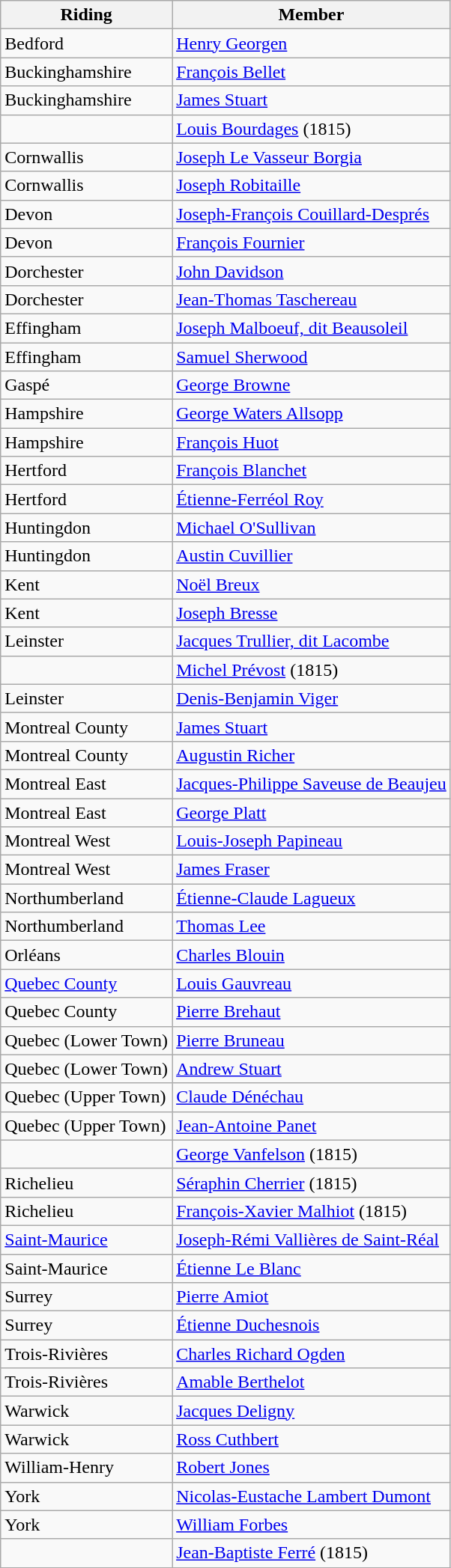<table class="wikitable">
<tr>
<th>Riding</th>
<th>Member</th>
</tr>
<tr>
<td>Bedford</td>
<td><a href='#'>Henry Georgen</a></td>
</tr>
<tr>
<td>Buckinghamshire</td>
<td><a href='#'>François Bellet</a></td>
</tr>
<tr>
<td>Buckinghamshire</td>
<td><a href='#'>James Stuart</a></td>
</tr>
<tr>
<td></td>
<td><a href='#'>Louis Bourdages</a> (1815)</td>
</tr>
<tr>
<td>Cornwallis</td>
<td><a href='#'>Joseph Le Vasseur Borgia</a></td>
</tr>
<tr>
<td>Cornwallis</td>
<td><a href='#'>Joseph Robitaille</a></td>
</tr>
<tr>
<td>Devon</td>
<td><a href='#'>Joseph-François Couillard-Després</a></td>
</tr>
<tr>
<td>Devon</td>
<td><a href='#'>François Fournier</a></td>
</tr>
<tr>
<td>Dorchester</td>
<td><a href='#'>John Davidson</a></td>
</tr>
<tr>
<td>Dorchester</td>
<td><a href='#'>Jean-Thomas Taschereau</a></td>
</tr>
<tr>
<td>Effingham</td>
<td><a href='#'>Joseph Malboeuf, dit Beausoleil</a></td>
</tr>
<tr>
<td>Effingham</td>
<td><a href='#'>Samuel Sherwood</a></td>
</tr>
<tr>
<td>Gaspé</td>
<td><a href='#'>George Browne</a></td>
</tr>
<tr>
<td>Hampshire</td>
<td><a href='#'>George Waters Allsopp</a></td>
</tr>
<tr>
<td>Hampshire</td>
<td><a href='#'>François Huot</a></td>
</tr>
<tr>
<td>Hertford</td>
<td><a href='#'>François Blanchet</a></td>
</tr>
<tr>
<td>Hertford</td>
<td><a href='#'>Étienne-Ferréol Roy</a></td>
</tr>
<tr>
<td>Huntingdon</td>
<td><a href='#'>Michael O'Sullivan</a></td>
</tr>
<tr>
<td>Huntingdon</td>
<td><a href='#'>Austin Cuvillier</a></td>
</tr>
<tr>
<td>Kent</td>
<td><a href='#'>Noël Breux</a></td>
</tr>
<tr>
<td>Kent</td>
<td><a href='#'>Joseph Bresse</a></td>
</tr>
<tr>
<td>Leinster</td>
<td><a href='#'>Jacques Trullier, dit Lacombe</a></td>
</tr>
<tr>
<td></td>
<td><a href='#'>Michel Prévost</a> (1815)</td>
</tr>
<tr>
<td>Leinster</td>
<td><a href='#'>Denis-Benjamin Viger</a></td>
</tr>
<tr>
<td>Montreal County</td>
<td><a href='#'>James Stuart</a></td>
</tr>
<tr>
<td>Montreal County</td>
<td><a href='#'>Augustin Richer</a></td>
</tr>
<tr>
<td>Montreal East</td>
<td><a href='#'>Jacques-Philippe Saveuse de Beaujeu</a></td>
</tr>
<tr>
<td>Montreal East</td>
<td><a href='#'>George Platt</a></td>
</tr>
<tr>
<td>Montreal West</td>
<td><a href='#'>Louis-Joseph Papineau</a></td>
</tr>
<tr>
<td>Montreal West</td>
<td><a href='#'>James Fraser</a></td>
</tr>
<tr>
<td>Northumberland</td>
<td><a href='#'>Étienne-Claude Lagueux</a></td>
</tr>
<tr>
<td>Northumberland</td>
<td><a href='#'>Thomas Lee</a></td>
</tr>
<tr>
<td>Orléans</td>
<td><a href='#'>Charles Blouin</a></td>
</tr>
<tr>
<td><a href='#'>Quebec County</a></td>
<td><a href='#'>Louis Gauvreau</a></td>
</tr>
<tr>
<td>Quebec County</td>
<td><a href='#'>Pierre Brehaut</a></td>
</tr>
<tr>
<td>Quebec (Lower Town)</td>
<td><a href='#'>Pierre Bruneau</a></td>
</tr>
<tr>
<td>Quebec (Lower Town)</td>
<td><a href='#'>Andrew Stuart</a></td>
</tr>
<tr>
<td>Quebec (Upper Town)</td>
<td><a href='#'>Claude Dénéchau</a></td>
</tr>
<tr>
<td>Quebec (Upper Town)</td>
<td><a href='#'>Jean-Antoine Panet</a></td>
</tr>
<tr>
<td></td>
<td><a href='#'>George Vanfelson</a> (1815)</td>
</tr>
<tr>
<td>Richelieu</td>
<td><a href='#'>Séraphin Cherrier</a> (1815) </td>
</tr>
<tr>
<td>Richelieu</td>
<td><a href='#'>François-Xavier Malhiot</a> (1815)</td>
</tr>
<tr>
<td><a href='#'>Saint-Maurice</a></td>
<td><a href='#'>Joseph-Rémi Vallières de Saint-Réal</a></td>
</tr>
<tr>
<td>Saint-Maurice</td>
<td><a href='#'>Étienne Le Blanc</a></td>
</tr>
<tr>
<td>Surrey</td>
<td><a href='#'>Pierre Amiot</a></td>
</tr>
<tr>
<td>Surrey</td>
<td><a href='#'>Étienne Duchesnois</a></td>
</tr>
<tr>
<td>Trois-Rivières</td>
<td><a href='#'>Charles Richard Ogden</a></td>
</tr>
<tr>
<td>Trois-Rivières</td>
<td><a href='#'>Amable Berthelot</a></td>
</tr>
<tr>
<td>Warwick</td>
<td><a href='#'>Jacques Deligny</a></td>
</tr>
<tr>
<td>Warwick</td>
<td><a href='#'>Ross Cuthbert</a></td>
</tr>
<tr>
<td>William-Henry</td>
<td><a href='#'>Robert Jones</a></td>
</tr>
<tr>
<td>York</td>
<td><a href='#'>Nicolas-Eustache Lambert Dumont</a></td>
</tr>
<tr>
<td>York</td>
<td><a href='#'>William Forbes</a></td>
</tr>
<tr>
<td></td>
<td><a href='#'>Jean-Baptiste Ferré</a> (1815)</td>
</tr>
</table>
